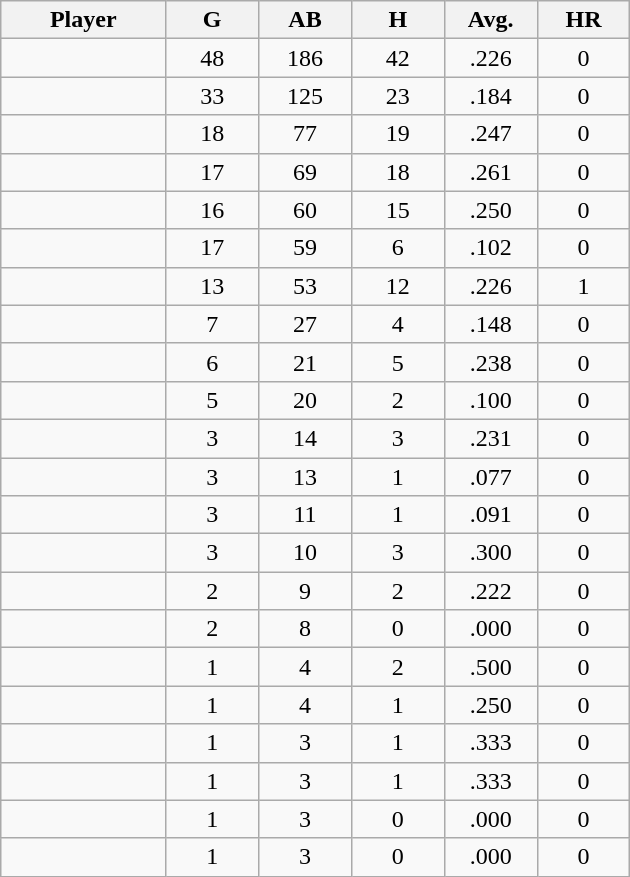<table class="wikitable sortable">
<tr>
<th bgcolor="#DDDDFF" width="16%">Player</th>
<th bgcolor="#DDDDFF" width="9%">G</th>
<th bgcolor="#DDDDFF" width="9%">AB</th>
<th bgcolor="#DDDDFF" width="9%">H</th>
<th bgcolor="#DDDDFF" width="9%">Avg.</th>
<th bgcolor="#DDDDFF" width="9%">HR</th>
</tr>
<tr align="center">
<td></td>
<td>48</td>
<td>186</td>
<td>42</td>
<td>.226</td>
<td>0</td>
</tr>
<tr align="center">
<td></td>
<td>33</td>
<td>125</td>
<td>23</td>
<td>.184</td>
<td>0</td>
</tr>
<tr align="center">
<td></td>
<td>18</td>
<td>77</td>
<td>19</td>
<td>.247</td>
<td>0</td>
</tr>
<tr align="center">
<td></td>
<td>17</td>
<td>69</td>
<td>18</td>
<td>.261</td>
<td>0</td>
</tr>
<tr align="center">
<td></td>
<td>16</td>
<td>60</td>
<td>15</td>
<td>.250</td>
<td>0</td>
</tr>
<tr align="center">
<td></td>
<td>17</td>
<td>59</td>
<td>6</td>
<td>.102</td>
<td>0</td>
</tr>
<tr align="center">
<td></td>
<td>13</td>
<td>53</td>
<td>12</td>
<td>.226</td>
<td>1</td>
</tr>
<tr align="center">
<td></td>
<td>7</td>
<td>27</td>
<td>4</td>
<td>.148</td>
<td>0</td>
</tr>
<tr align="center">
<td></td>
<td>6</td>
<td>21</td>
<td>5</td>
<td>.238</td>
<td>0</td>
</tr>
<tr align="center">
<td></td>
<td>5</td>
<td>20</td>
<td>2</td>
<td>.100</td>
<td>0</td>
</tr>
<tr align="center">
<td></td>
<td>3</td>
<td>14</td>
<td>3</td>
<td>.231</td>
<td>0</td>
</tr>
<tr align="center">
<td></td>
<td>3</td>
<td>13</td>
<td>1</td>
<td>.077</td>
<td>0</td>
</tr>
<tr align="center">
<td></td>
<td>3</td>
<td>11</td>
<td>1</td>
<td>.091</td>
<td>0</td>
</tr>
<tr align="center">
<td></td>
<td>3</td>
<td>10</td>
<td>3</td>
<td>.300</td>
<td>0</td>
</tr>
<tr align="center">
<td></td>
<td>2</td>
<td>9</td>
<td>2</td>
<td>.222</td>
<td>0</td>
</tr>
<tr align="center">
<td></td>
<td>2</td>
<td>8</td>
<td>0</td>
<td>.000</td>
<td>0</td>
</tr>
<tr align="center">
<td></td>
<td>1</td>
<td>4</td>
<td>2</td>
<td>.500</td>
<td>0</td>
</tr>
<tr align="center">
<td></td>
<td>1</td>
<td>4</td>
<td>1</td>
<td>.250</td>
<td>0</td>
</tr>
<tr align="center">
<td></td>
<td>1</td>
<td>3</td>
<td>1</td>
<td>.333</td>
<td>0</td>
</tr>
<tr align="center">
<td></td>
<td>1</td>
<td>3</td>
<td>1</td>
<td>.333</td>
<td>0</td>
</tr>
<tr align="center">
<td></td>
<td>1</td>
<td>3</td>
<td>0</td>
<td>.000</td>
<td>0</td>
</tr>
<tr align="center">
<td></td>
<td>1</td>
<td>3</td>
<td>0</td>
<td>.000</td>
<td>0</td>
</tr>
</table>
